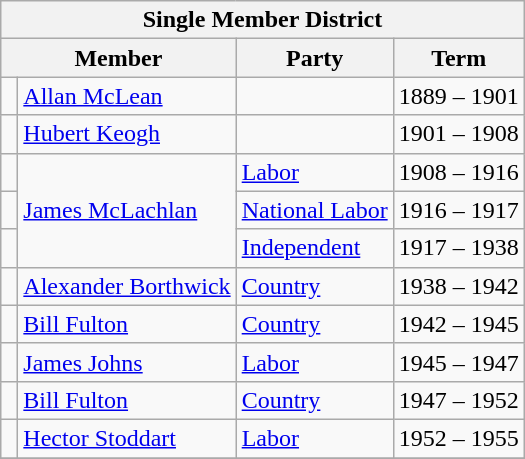<table class="wikitable">
<tr>
<th colspan=4>Single Member District</th>
</tr>
<tr>
<th colspan="2">Member</th>
<th>Party</th>
<th>Term</th>
</tr>
<tr>
<td> </td>
<td><a href='#'>Allan McLean</a></td>
<td></td>
<td>1889 – 1901</td>
</tr>
<tr>
<td> </td>
<td><a href='#'>Hubert Keogh</a></td>
<td></td>
<td>1901 – 1908</td>
</tr>
<tr>
<td> </td>
<td rowspan="3"><a href='#'>James McLachlan</a></td>
<td><a href='#'>Labor</a></td>
<td>1908 – 1916</td>
</tr>
<tr>
<td> </td>
<td><a href='#'>National Labor</a></td>
<td>1916 – 1917</td>
</tr>
<tr>
<td> </td>
<td><a href='#'>Independent</a></td>
<td>1917 – 1938</td>
</tr>
<tr>
<td> </td>
<td><a href='#'>Alexander Borthwick</a></td>
<td><a href='#'>Country</a></td>
<td>1938 – 1942</td>
</tr>
<tr>
<td> </td>
<td><a href='#'>Bill Fulton</a></td>
<td><a href='#'>Country</a></td>
<td>1942 – 1945</td>
</tr>
<tr>
<td> </td>
<td><a href='#'>James Johns</a></td>
<td><a href='#'>Labor</a></td>
<td>1945 – 1947</td>
</tr>
<tr>
<td> </td>
<td><a href='#'>Bill Fulton</a></td>
<td><a href='#'>Country</a></td>
<td>1947 – 1952</td>
</tr>
<tr>
<td> </td>
<td><a href='#'>Hector Stoddart</a></td>
<td><a href='#'>Labor</a></td>
<td>1952 – 1955</td>
</tr>
<tr>
</tr>
</table>
